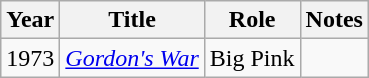<table class="wikitable">
<tr>
<th>Year</th>
<th>Title</th>
<th>Role</th>
<th>Notes</th>
</tr>
<tr>
<td>1973</td>
<td><em><a href='#'>Gordon's War</a></em></td>
<td>Big Pink</td>
<td></td>
</tr>
</table>
